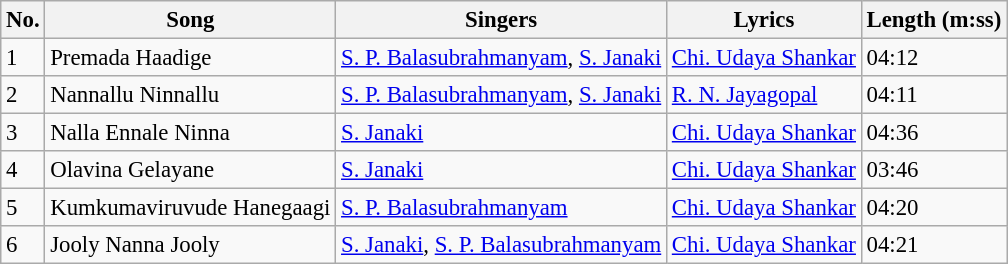<table class="wikitable" style="font-size:95%;">
<tr>
<th>No.</th>
<th>Song</th>
<th>Singers</th>
<th>Lyrics</th>
<th>Length (m:ss)</th>
</tr>
<tr>
<td>1</td>
<td>Premada Haadige</td>
<td><a href='#'>S. P. Balasubrahmanyam</a>, <a href='#'>S. Janaki</a></td>
<td><a href='#'>Chi. Udaya Shankar</a></td>
<td>04:12</td>
</tr>
<tr>
<td>2</td>
<td>Nannallu Ninnallu</td>
<td><a href='#'>S. P. Balasubrahmanyam</a>, <a href='#'>S. Janaki</a></td>
<td><a href='#'>R. N. Jayagopal</a></td>
<td>04:11</td>
</tr>
<tr>
<td>3</td>
<td>Nalla Ennale Ninna</td>
<td><a href='#'>S. Janaki</a></td>
<td><a href='#'>Chi. Udaya Shankar</a></td>
<td>04:36</td>
</tr>
<tr>
<td>4</td>
<td>Olavina Gelayane</td>
<td><a href='#'>S. Janaki</a></td>
<td><a href='#'>Chi. Udaya Shankar</a></td>
<td>03:46</td>
</tr>
<tr>
<td>5</td>
<td>Kumkumaviruvude Hanegaagi</td>
<td><a href='#'>S. P. Balasubrahmanyam</a></td>
<td><a href='#'>Chi. Udaya Shankar</a></td>
<td>04:20</td>
</tr>
<tr>
<td>6</td>
<td>Jooly Nanna Jooly</td>
<td><a href='#'>S. Janaki</a>, <a href='#'>S. P. Balasubrahmanyam</a></td>
<td><a href='#'>Chi. Udaya Shankar</a></td>
<td>04:21</td>
</tr>
</table>
